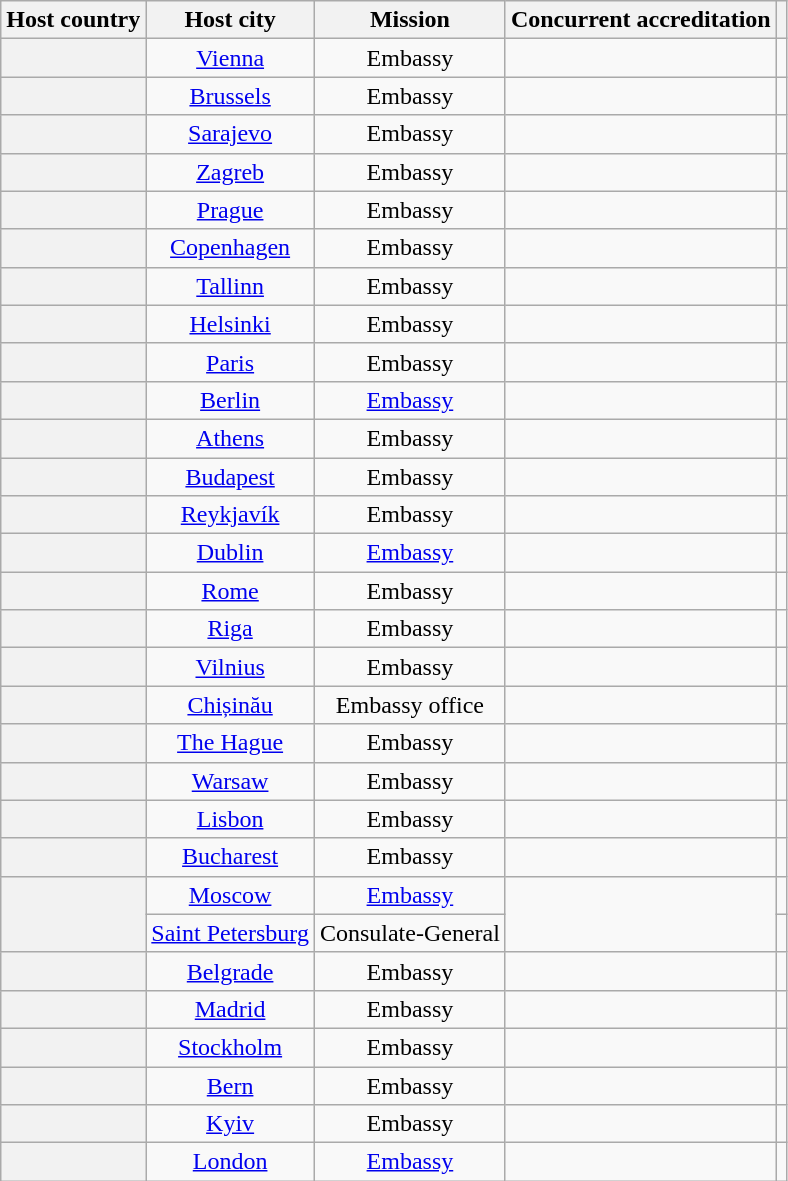<table class="wikitable plainrowheaders" style="text-align:center;">
<tr>
<th scope="col">Host country</th>
<th scope="col">Host city</th>
<th scope="col">Mission</th>
<th scope="col">Concurrent accreditation</th>
<th scope="col"></th>
</tr>
<tr>
<th scope="row"></th>
<td><a href='#'>Vienna</a></td>
<td>Embassy</td>
<td></td>
<td></td>
</tr>
<tr>
<th scope="row"></th>
<td><a href='#'>Brussels</a></td>
<td>Embassy</td>
<td></td>
<td></td>
</tr>
<tr>
<th scope="row"></th>
<td><a href='#'>Sarajevo</a></td>
<td>Embassy</td>
<td></td>
<td></td>
</tr>
<tr>
<th scope="row"></th>
<td><a href='#'>Zagreb</a></td>
<td>Embassy</td>
<td></td>
<td></td>
</tr>
<tr>
<th scope="row"></th>
<td><a href='#'>Prague</a></td>
<td>Embassy</td>
<td></td>
<td></td>
</tr>
<tr>
<th scope="row"></th>
<td><a href='#'>Copenhagen</a></td>
<td>Embassy</td>
<td></td>
<td></td>
</tr>
<tr>
<th scope="row"></th>
<td><a href='#'>Tallinn</a></td>
<td>Embassy</td>
<td></td>
<td></td>
</tr>
<tr>
<th scope="row"></th>
<td><a href='#'>Helsinki</a></td>
<td>Embassy</td>
<td></td>
<td></td>
</tr>
<tr>
<th scope="row"></th>
<td><a href='#'>Paris</a></td>
<td>Embassy</td>
<td></td>
<td></td>
</tr>
<tr>
<th scope="row"></th>
<td><a href='#'>Berlin</a></td>
<td><a href='#'>Embassy</a></td>
<td></td>
<td></td>
</tr>
<tr>
<th scope="row"></th>
<td><a href='#'>Athens</a></td>
<td>Embassy</td>
<td></td>
<td></td>
</tr>
<tr>
<th scope="row"></th>
<td><a href='#'>Budapest</a></td>
<td>Embassy</td>
<td></td>
<td></td>
</tr>
<tr>
<th scope="row"></th>
<td><a href='#'>Reykjavík</a></td>
<td>Embassy</td>
<td></td>
<td></td>
</tr>
<tr>
<th scope="row"></th>
<td><a href='#'>Dublin</a></td>
<td><a href='#'>Embassy</a></td>
<td></td>
<td></td>
</tr>
<tr>
<th scope="row"></th>
<td><a href='#'>Rome</a></td>
<td>Embassy</td>
<td></td>
<td></td>
</tr>
<tr>
<th scope="row"></th>
<td><a href='#'>Riga</a></td>
<td>Embassy</td>
<td></td>
<td></td>
</tr>
<tr>
<th scope="row"></th>
<td><a href='#'>Vilnius</a></td>
<td>Embassy</td>
<td></td>
<td></td>
</tr>
<tr>
<th scope="row"></th>
<td><a href='#'>Chișinău</a></td>
<td>Embassy office</td>
<td></td>
<td></td>
</tr>
<tr>
<th scope="row"></th>
<td><a href='#'>The Hague</a></td>
<td>Embassy</td>
<td></td>
<td></td>
</tr>
<tr>
<th scope="row"></th>
<td><a href='#'>Warsaw</a></td>
<td>Embassy</td>
<td></td>
<td></td>
</tr>
<tr>
<th scope="row"></th>
<td><a href='#'>Lisbon</a></td>
<td>Embassy</td>
<td></td>
<td></td>
</tr>
<tr>
<th scope="row"></th>
<td><a href='#'>Bucharest</a></td>
<td>Embassy</td>
<td></td>
<td></td>
</tr>
<tr>
<th scope="row" rowspan="2"></th>
<td><a href='#'>Moscow</a></td>
<td><a href='#'>Embassy</a></td>
<td rowspan="2"></td>
<td></td>
</tr>
<tr>
<td><a href='#'>Saint Petersburg</a></td>
<td>Consulate-General</td>
<td></td>
</tr>
<tr>
<th scope="row"></th>
<td><a href='#'>Belgrade</a></td>
<td>Embassy</td>
<td></td>
<td></td>
</tr>
<tr>
<th scope="row"></th>
<td><a href='#'>Madrid</a></td>
<td>Embassy</td>
<td></td>
<td></td>
</tr>
<tr>
<th scope="row"></th>
<td><a href='#'>Stockholm</a></td>
<td>Embassy</td>
<td></td>
<td></td>
</tr>
<tr>
<th scope="row"></th>
<td><a href='#'>Bern</a></td>
<td>Embassy</td>
<td></td>
<td></td>
</tr>
<tr>
<th scope="row"></th>
<td><a href='#'>Kyiv</a></td>
<td>Embassy</td>
<td></td>
<td></td>
</tr>
<tr>
<th scope="row"></th>
<td><a href='#'>London</a></td>
<td><a href='#'>Embassy</a></td>
<td></td>
<td></td>
</tr>
</table>
